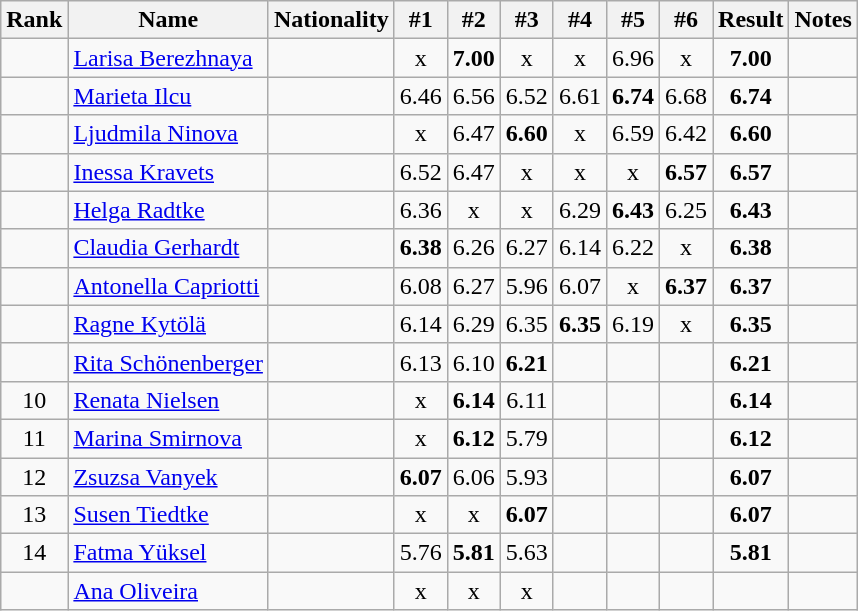<table class="wikitable sortable" style="text-align:center">
<tr>
<th>Rank</th>
<th>Name</th>
<th>Nationality</th>
<th>#1</th>
<th>#2</th>
<th>#3</th>
<th>#4</th>
<th>#5</th>
<th>#6</th>
<th>Result</th>
<th>Notes</th>
</tr>
<tr>
<td></td>
<td align="left"><a href='#'>Larisa Berezhnaya</a></td>
<td align=left></td>
<td>x</td>
<td><strong>7.00</strong></td>
<td>x</td>
<td>x</td>
<td>6.96</td>
<td>x</td>
<td><strong>7.00</strong></td>
<td></td>
</tr>
<tr>
<td></td>
<td align="left"><a href='#'>Marieta Ilcu</a></td>
<td align=left></td>
<td>6.46</td>
<td>6.56</td>
<td>6.52</td>
<td>6.61</td>
<td><strong>6.74</strong></td>
<td>6.68</td>
<td><strong>6.74</strong></td>
<td></td>
</tr>
<tr>
<td></td>
<td align="left"><a href='#'>Ljudmila Ninova</a></td>
<td align=left></td>
<td>x</td>
<td>6.47</td>
<td><strong>6.60</strong></td>
<td>x</td>
<td>6.59</td>
<td>6.42</td>
<td><strong>6.60</strong></td>
<td></td>
</tr>
<tr>
<td></td>
<td align="left"><a href='#'>Inessa Kravets</a></td>
<td align=left></td>
<td>6.52</td>
<td>6.47</td>
<td>x</td>
<td>x</td>
<td>x</td>
<td><strong>6.57</strong></td>
<td><strong>6.57</strong></td>
<td></td>
</tr>
<tr>
<td></td>
<td align="left"><a href='#'>Helga Radtke</a></td>
<td align=left></td>
<td>6.36</td>
<td>x</td>
<td>x</td>
<td>6.29</td>
<td><strong>6.43</strong></td>
<td>6.25</td>
<td><strong>6.43</strong></td>
<td></td>
</tr>
<tr>
<td></td>
<td align="left"><a href='#'>Claudia Gerhardt</a></td>
<td align=left></td>
<td><strong>6.38</strong></td>
<td>6.26</td>
<td>6.27</td>
<td>6.14</td>
<td>6.22</td>
<td>x</td>
<td><strong>6.38</strong></td>
<td></td>
</tr>
<tr>
<td></td>
<td align="left"><a href='#'>Antonella Capriotti</a></td>
<td align=left></td>
<td>6.08</td>
<td>6.27</td>
<td>5.96</td>
<td>6.07</td>
<td>x</td>
<td><strong>6.37</strong></td>
<td><strong>6.37</strong></td>
<td></td>
</tr>
<tr>
<td></td>
<td align="left"><a href='#'>Ragne Kytölä</a></td>
<td align=left></td>
<td>6.14</td>
<td>6.29</td>
<td>6.35</td>
<td><strong>6.35</strong></td>
<td>6.19</td>
<td>x</td>
<td><strong>6.35</strong></td>
<td></td>
</tr>
<tr>
<td></td>
<td align="left"><a href='#'>Rita Schönenberger</a></td>
<td align=left></td>
<td>6.13</td>
<td>6.10</td>
<td><strong>6.21</strong></td>
<td></td>
<td></td>
<td></td>
<td><strong>6.21</strong></td>
<td></td>
</tr>
<tr>
<td>10</td>
<td align="left"><a href='#'>Renata Nielsen</a></td>
<td align=left></td>
<td>x</td>
<td><strong>6.14</strong></td>
<td>6.11</td>
<td></td>
<td></td>
<td></td>
<td><strong>6.14</strong></td>
<td></td>
</tr>
<tr>
<td>11</td>
<td align="left"><a href='#'>Marina Smirnova</a></td>
<td align=left></td>
<td>x</td>
<td><strong>6.12</strong></td>
<td>5.79</td>
<td></td>
<td></td>
<td></td>
<td><strong>6.12</strong></td>
<td></td>
</tr>
<tr>
<td>12</td>
<td align="left"><a href='#'>Zsuzsa Vanyek</a></td>
<td align=left></td>
<td><strong>6.07</strong></td>
<td>6.06</td>
<td>5.93</td>
<td></td>
<td></td>
<td></td>
<td><strong>6.07</strong></td>
<td></td>
</tr>
<tr>
<td>13</td>
<td align="left"><a href='#'>Susen Tiedtke</a></td>
<td align=left></td>
<td>x</td>
<td>x</td>
<td><strong>6.07</strong></td>
<td></td>
<td></td>
<td></td>
<td><strong>6.07</strong></td>
<td></td>
</tr>
<tr>
<td>14</td>
<td align="left"><a href='#'>Fatma Yüksel</a></td>
<td align=left></td>
<td>5.76</td>
<td><strong>5.81</strong></td>
<td>5.63</td>
<td></td>
<td></td>
<td></td>
<td><strong>5.81</strong></td>
<td></td>
</tr>
<tr>
<td></td>
<td align="left"><a href='#'>Ana Oliveira</a></td>
<td align=left></td>
<td>x</td>
<td>x</td>
<td>x</td>
<td></td>
<td></td>
<td></td>
<td><strong></strong></td>
<td></td>
</tr>
</table>
